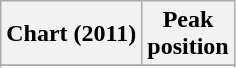<table class="wikitable sortable plainrowheaders" style="text-align:center">
<tr>
<th scope="col">Chart (2011)</th>
<th scope="col">Peak<br>position</th>
</tr>
<tr>
</tr>
<tr>
</tr>
<tr>
</tr>
<tr>
</tr>
<tr>
</tr>
<tr>
</tr>
<tr>
</tr>
</table>
